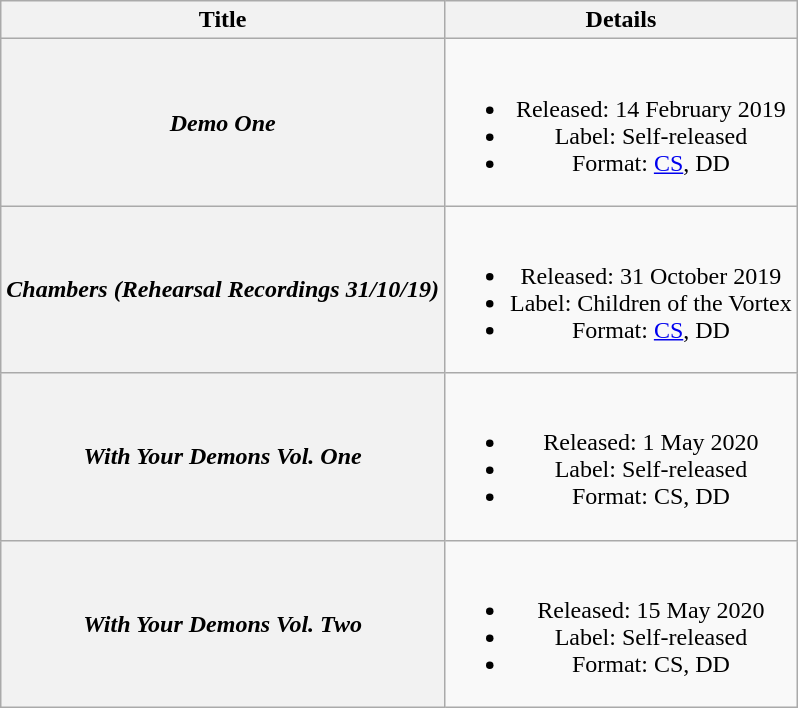<table class="wikitable plainrowheaders" style="text-align:center;" border="1">
<tr>
<th>Title</th>
<th>Details</th>
</tr>
<tr>
<th scope="row"><em>Demo One</em></th>
<td><br><ul><li>Released: 14 February 2019</li><li>Label: Self-released</li><li>Format: <a href='#'>CS</a>, DD</li></ul></td>
</tr>
<tr>
<th scope="row"><em>Chambers (Rehearsal Recordings 31/10/19)</em></th>
<td><br><ul><li>Released: 31 October 2019</li><li>Label: Children of the Vortex</li><li>Format: <a href='#'>CS</a>, DD</li></ul></td>
</tr>
<tr>
<th scope="row"><em>With Your Demons Vol. One</em></th>
<td><br><ul><li>Released: 1 May 2020</li><li>Label: Self-released</li><li>Format: CS, DD</li></ul></td>
</tr>
<tr>
<th scope="row"><em>With Your Demons Vol. Two</em></th>
<td><br><ul><li>Released: 15 May 2020</li><li>Label: Self-released</li><li>Format: CS, DD</li></ul></td>
</tr>
</table>
